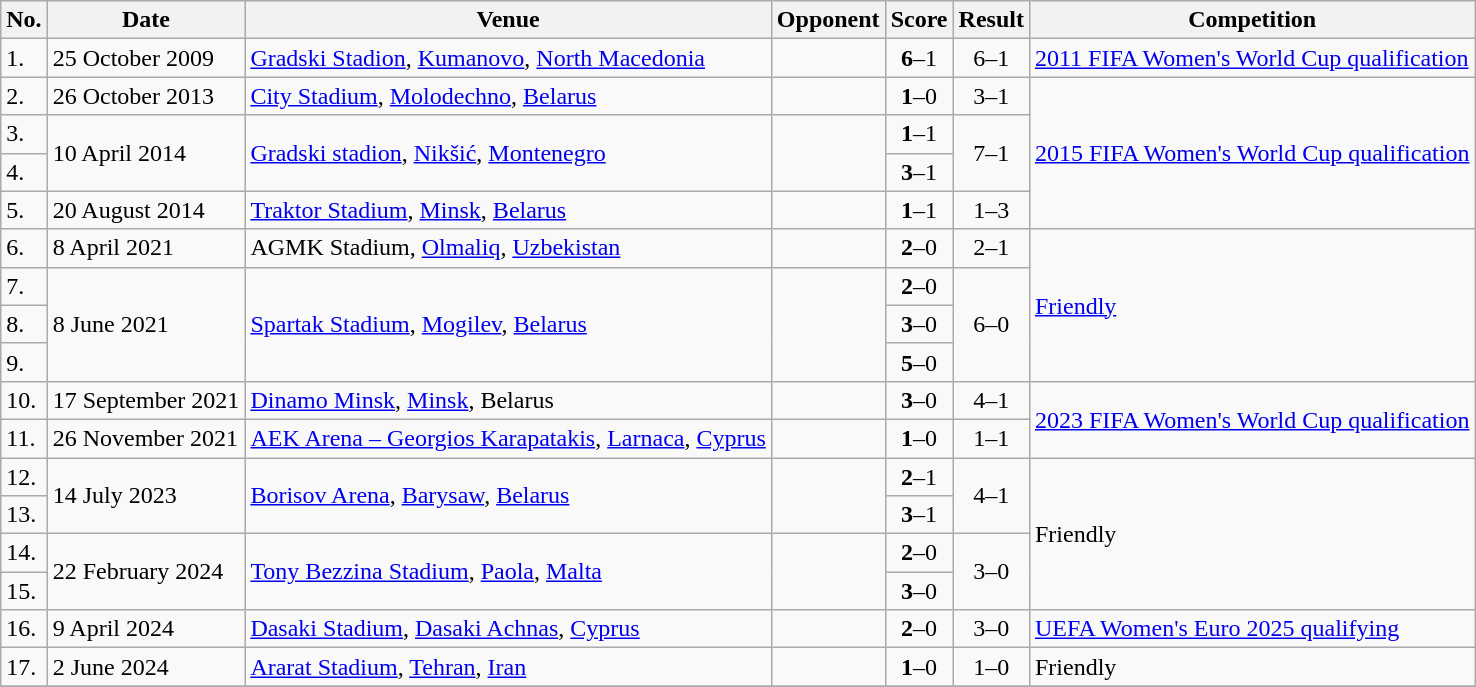<table class="wikitable">
<tr>
<th>No.</th>
<th>Date</th>
<th>Venue</th>
<th>Opponent</th>
<th>Score</th>
<th>Result</th>
<th>Competition</th>
</tr>
<tr>
<td>1.</td>
<td>25 October 2009</td>
<td><a href='#'>Gradski Stadion</a>, <a href='#'>Kumanovo</a>, <a href='#'>North Macedonia</a></td>
<td></td>
<td align=center><strong>6</strong>–1</td>
<td align=center>6–1</td>
<td><a href='#'>2011 FIFA Women's World Cup qualification</a></td>
</tr>
<tr>
<td>2.</td>
<td>26 October 2013</td>
<td><a href='#'>City Stadium</a>, <a href='#'>Molodechno</a>, <a href='#'>Belarus</a></td>
<td></td>
<td align=center><strong>1</strong>–0</td>
<td align=center>3–1</td>
<td rowspan=4><a href='#'>2015 FIFA Women's World Cup qualification</a></td>
</tr>
<tr>
<td>3.</td>
<td rowspan=2>10 April 2014</td>
<td rowspan=2><a href='#'>Gradski stadion</a>, <a href='#'>Nikšić</a>, <a href='#'>Montenegro</a></td>
<td rowspan=2></td>
<td align=center><strong>1</strong>–1</td>
<td rowspan=2 align=center>7–1</td>
</tr>
<tr>
<td>4.</td>
<td align=center><strong>3</strong>–1</td>
</tr>
<tr>
<td>5.</td>
<td>20 August 2014</td>
<td><a href='#'>Traktor Stadium</a>, <a href='#'>Minsk</a>, <a href='#'>Belarus</a></td>
<td></td>
<td align=center><strong>1</strong>–1</td>
<td align=center>1–3</td>
</tr>
<tr>
<td>6.</td>
<td>8 April 2021</td>
<td>AGMK Stadium, <a href='#'>Olmaliq</a>, <a href='#'>Uzbekistan</a></td>
<td></td>
<td align=center><strong>2</strong>–0</td>
<td align=center>2–1</td>
<td rowspan=4><a href='#'>Friendly</a></td>
</tr>
<tr>
<td>7.</td>
<td rowspan=3>8 June 2021</td>
<td rowspan=3><a href='#'>Spartak Stadium</a>, <a href='#'>Mogilev</a>, <a href='#'>Belarus</a></td>
<td rowspan=3></td>
<td align=center><strong>2</strong>–0</td>
<td rowspan=3 align=center>6–0</td>
</tr>
<tr>
<td>8.</td>
<td align=center><strong>3</strong>–0</td>
</tr>
<tr>
<td>9.</td>
<td align=center><strong>5</strong>–0</td>
</tr>
<tr>
<td>10.</td>
<td>17 September 2021</td>
<td><a href='#'>Dinamo Minsk</a>, <a href='#'>Minsk</a>, Belarus</td>
<td></td>
<td align=center><strong>3</strong>–0</td>
<td align=center>4–1</td>
<td rowspan="2"><a href='#'>2023 FIFA Women's World Cup qualification</a></td>
</tr>
<tr>
<td>11.</td>
<td>26 November 2021</td>
<td><a href='#'>AEK Arena – Georgios Karapatakis</a>, <a href='#'>Larnaca</a>, <a href='#'>Cyprus</a></td>
<td></td>
<td align=center><strong>1</strong>–0</td>
<td align=center>1–1</td>
</tr>
<tr>
<td>12.</td>
<td rowspan=2>14 July 2023</td>
<td rowspan=2><a href='#'>Borisov Arena</a>, <a href='#'>Barysaw</a>, <a href='#'>Belarus</a></td>
<td rowspan=2></td>
<td align=center><strong>2</strong>–1</td>
<td rowspan=2 align=center>4–1</td>
<td rowspan=4>Friendly</td>
</tr>
<tr>
<td>13.</td>
<td align=center><strong>3</strong>–1</td>
</tr>
<tr>
<td>14.</td>
<td rowspan=2>22 February 2024</td>
<td rowspan=2><a href='#'>Tony Bezzina Stadium</a>, <a href='#'>Paola</a>, <a href='#'>Malta</a></td>
<td rowspan=2></td>
<td align=center><strong>2</strong>–0</td>
<td rowspan=2 align=center>3–0</td>
</tr>
<tr>
<td>15.</td>
<td align=center><strong>3</strong>–0</td>
</tr>
<tr>
<td>16.</td>
<td>9 April 2024</td>
<td><a href='#'>Dasaki Stadium</a>, <a href='#'>Dasaki Achnas</a>, <a href='#'>Cyprus</a></td>
<td></td>
<td align=center><strong>2</strong>–0</td>
<td align=center>3–0</td>
<td><a href='#'>UEFA Women's Euro 2025 qualifying</a></td>
</tr>
<tr>
<td>17.</td>
<td>2 June 2024</td>
<td><a href='#'>Ararat Stadium</a>, <a href='#'>Tehran</a>, <a href='#'>Iran</a></td>
<td></td>
<td align=center><strong>1</strong>–0</td>
<td align=center>1–0</td>
<td>Friendly</td>
</tr>
<tr>
</tr>
</table>
